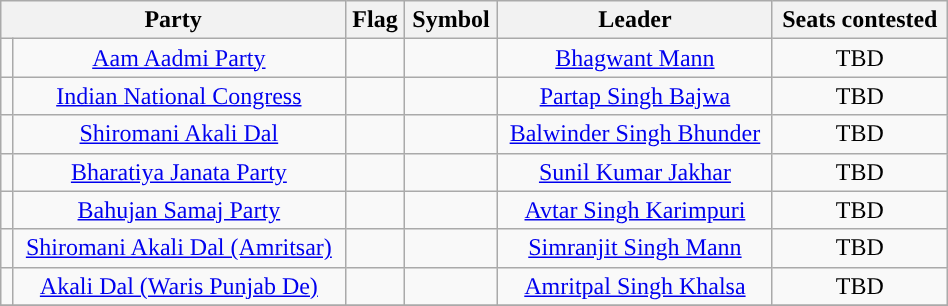<table class="wikitable" width="50%" style="text-align:center;">
<tr>
<th colspan="2">Party</th>
<th>Flag</th>
<th>Symbol</th>
<th>Leader</th>
<th>Seats contested</th>
</tr>
<tr>
<td></td>
<td><a href='#'>Aam Aadmi Party</a></td>
<td></td>
<td></td>
<td><a href='#'>Bhagwant Mann</a></td>
<td>TBD</td>
</tr>
<tr>
<td></td>
<td><a href='#'>Indian National Congress</a></td>
<td></td>
<td></td>
<td><a href='#'>Partap Singh Bajwa</a></td>
<td>TBD</td>
</tr>
<tr>
<td></td>
<td><a href='#'>Shiromani Akali Dal</a></td>
<td></td>
<td></td>
<td><a href='#'>Balwinder Singh Bhunder</a></td>
<td>TBD</td>
</tr>
<tr>
<td></td>
<td><a href='#'>Bharatiya Janata Party</a></td>
<td></td>
<td></td>
<td><a href='#'>Sunil Kumar Jakhar</a></td>
<td>TBD</td>
</tr>
<tr>
<td></td>
<td><a href='#'>Bahujan Samaj Party</a></td>
<td></td>
<td></td>
<td><a href='#'>Avtar Singh Karimpuri</a></td>
<td>TBD</td>
</tr>
<tr>
<td></td>
<td><a href='#'>Shiromani Akali Dal (Amritsar)</a></td>
<td></td>
<td></td>
<td><a href='#'>Simranjit Singh Mann</a></td>
<td>TBD</td>
</tr>
<tr>
<td></td>
<td><a href='#'>Akali Dal (Waris Punjab De)</a></td>
<td></td>
<td></td>
<td><a href='#'>Amritpal Singh Khalsa</a></td>
<td>TBD</td>
</tr>
<tr>
</tr>
</table>
